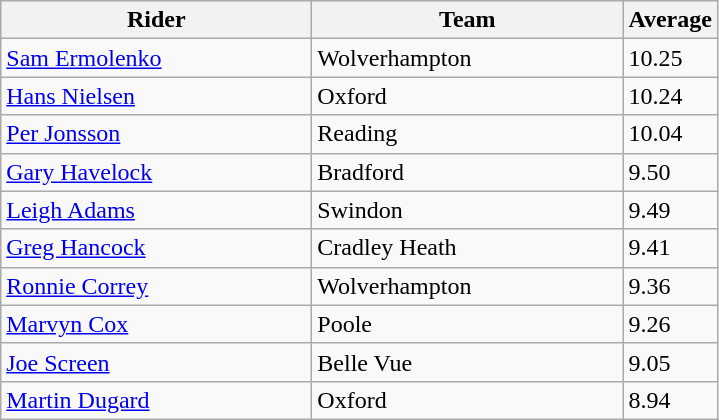<table class="wikitable" style="font-size: 100%">
<tr>
<th width=200>Rider</th>
<th width=200>Team</th>
<th width=40>Average</th>
</tr>
<tr>
<td align="left"> <a href='#'>Sam Ermolenko</a></td>
<td>Wolverhampton</td>
<td>10.25</td>
</tr>
<tr>
<td align="left"> <a href='#'>Hans Nielsen</a></td>
<td>Oxford</td>
<td>10.24</td>
</tr>
<tr>
<td align="left"> <a href='#'>Per Jonsson</a></td>
<td>Reading</td>
<td>10.04</td>
</tr>
<tr>
<td align="left"> <a href='#'>Gary Havelock</a></td>
<td>Bradford</td>
<td>9.50</td>
</tr>
<tr>
<td align="left"> <a href='#'>Leigh Adams</a></td>
<td>Swindon</td>
<td>9.49</td>
</tr>
<tr>
<td align="left"> <a href='#'>Greg Hancock</a></td>
<td>Cradley Heath</td>
<td>9.41</td>
</tr>
<tr>
<td align="left"> <a href='#'>Ronnie Correy</a></td>
<td>Wolverhampton</td>
<td>9.36</td>
</tr>
<tr>
<td align="left"> <a href='#'>Marvyn Cox</a></td>
<td>Poole</td>
<td>9.26</td>
</tr>
<tr>
<td align="left"> <a href='#'>Joe Screen</a></td>
<td>Belle Vue</td>
<td>9.05</td>
</tr>
<tr>
<td align="left"> <a href='#'>Martin Dugard</a></td>
<td>Oxford</td>
<td>8.94</td>
</tr>
</table>
